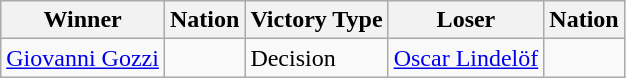<table class="wikitable sortable" style="text-align:left;">
<tr>
<th>Winner</th>
<th>Nation</th>
<th>Victory Type</th>
<th>Loser</th>
<th>Nation</th>
</tr>
<tr>
<td><a href='#'>Giovanni Gozzi</a></td>
<td></td>
<td>Decision</td>
<td><a href='#'>Oscar Lindelöf</a></td>
<td></td>
</tr>
</table>
